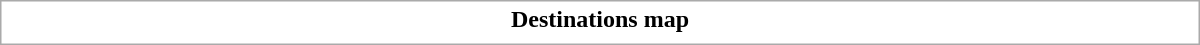<table class="collapsible collapsed" style="border:1px #aaa solid; width:50em; margin:0.2em auto">
<tr>
<th>Destinations map</th>
</tr>
<tr>
<td></td>
</tr>
</table>
